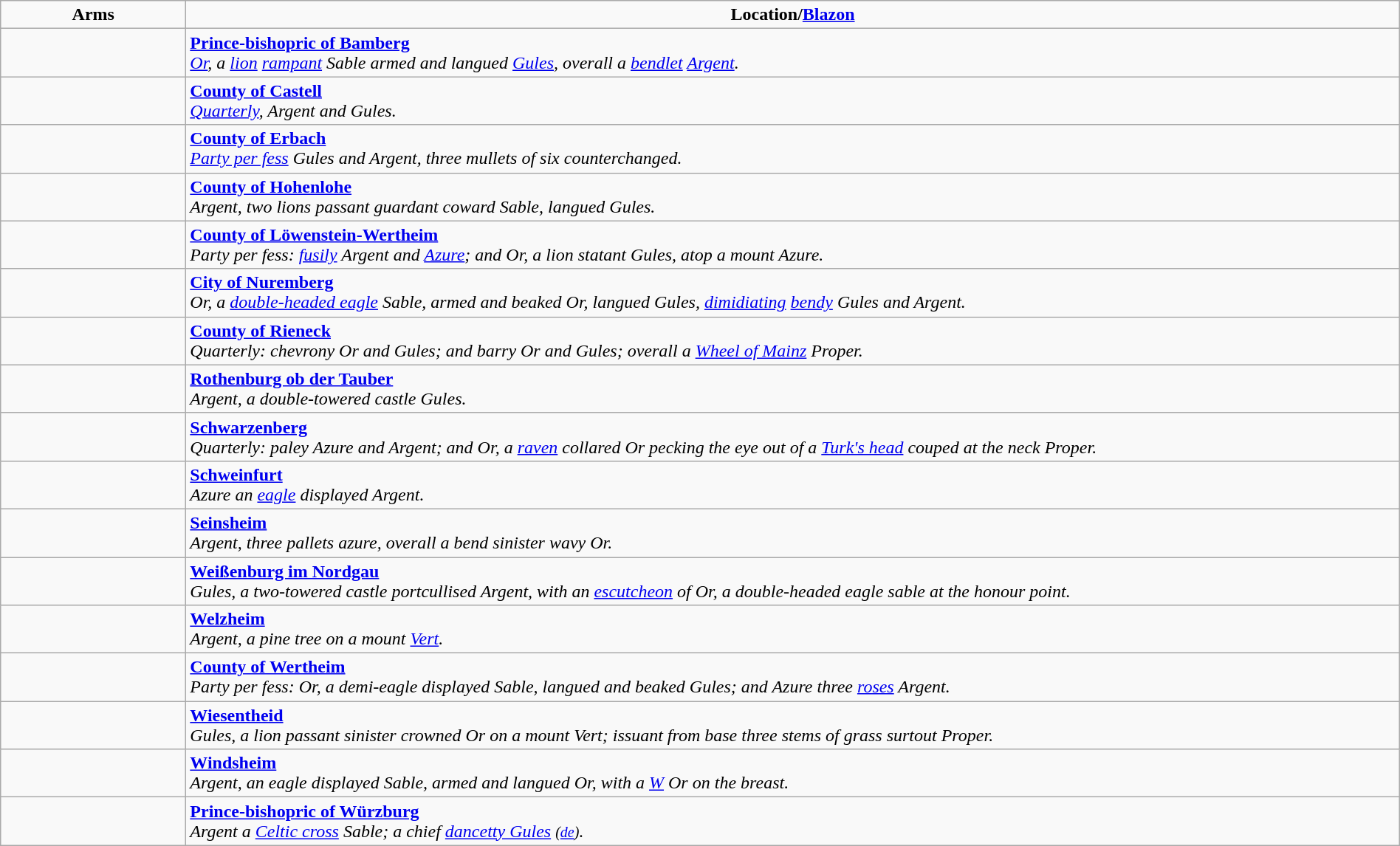<table class=wikitable width=100%>
<tr valign=top  align=center>
<td width="160"><strong>Arms</strong></td>
<td><strong>Location/<a href='#'>Blazon</a></strong></td>
</tr>
<tr style="vertical-align: top;">
<td></td>
<td><strong><a href='#'>Prince-bishopric of Bamberg</a></strong><br><em><a href='#'>Or</a>, a <a href='#'>lion</a> <a href='#'>rampant</a> Sable armed and langued <a href='#'>Gules</a>, overall a <a href='#'>bendlet</a> <a href='#'>Argent</a>.</em></td>
</tr>
<tr style="vertical-align: top;">
<td></td>
<td><strong><a href='#'>County of Castell</a></strong><br><em><a href='#'>Quarterly</a>, Argent and Gules.</em></td>
</tr>
<tr style="vertical-align: top;">
<td></td>
<td><strong><a href='#'>County of Erbach</a></strong><br><em><a href='#'>Party per fess</a> Gules and Argent, three mullets of six counterchanged.</em></td>
</tr>
<tr style="vertical-align: top;">
<td></td>
<td><strong><a href='#'>County of Hohenlohe</a></strong><br><em>Argent, two lions passant guardant coward Sable, langued Gules.</em></td>
</tr>
<tr style="vertical-align: top;">
<td></td>
<td><strong><a href='#'>County of Löwenstein-Wertheim</a></strong><br><em>Party per fess: <a href='#'>fusily</a> Argent and <a href='#'>Azure</a>; and Or, a lion statant Gules, atop a mount Azure.</em></td>
</tr>
<tr style="vertical-align: top;">
<td></td>
<td><strong><a href='#'>City of Nuremberg</a></strong><br><em>Or, a <a href='#'>double-headed eagle</a> Sable, armed and beaked Or, langued Gules, <a href='#'>dimidiating</a> <a href='#'>bendy</a> Gules and Argent.</em></td>
</tr>
<tr style="vertical-align: top;">
<td></td>
<td><strong><a href='#'>County of Rieneck</a></strong><br><em>Quarterly: chevrony Or and Gules; and barry Or and Gules; overall a <a href='#'>Wheel of Mainz</a> Proper.</em></td>
</tr>
<tr style="vertical-align: top;">
<td></td>
<td><strong><a href='#'>Rothenburg ob der Tauber</a></strong><br><em>Argent, a double-towered castle Gules.</em> </td>
</tr>
<tr style="vertical-align: top;">
<td></td>
<td><strong><a href='#'>Schwarzenberg</a></strong><br><em>Quarterly: paley Azure and Argent; and Or, a <a href='#'>raven</a> collared Or pecking the eye out of a <a href='#'>Turk's head</a> couped at the neck Proper.</em></td>
</tr>
<tr style="vertical-align: top;">
<td></td>
<td><strong><a href='#'>Schweinfurt</a></strong><br><em>Azure an <a href='#'>eagle</a> displayed Argent.</em></td>
</tr>
<tr style="vertical-align: top;">
<td></td>
<td><strong><a href='#'>Seinsheim</a></strong><br><em>Argent, three pallets azure, overall a bend sinister wavy Or.</em></td>
</tr>
<tr style="vertical-align: top;">
<td></td>
<td><strong><a href='#'>Weißenburg im Nordgau</a></strong><br><em>Gules, a two-towered castle portcullised Argent, with an <a href='#'>escutcheon</a> of Or, a double-headed eagle sable at the honour point.</em></td>
</tr>
<tr style="vertical-align: top;">
<td></td>
<td><strong><a href='#'>Welzheim</a></strong><br><em>Argent, a pine tree on a mount <a href='#'>Vert</a>.</em></td>
</tr>
<tr style="vertical-align: top;">
<td></td>
<td><strong><a href='#'>County of Wertheim</a></strong><br><em>Party per fess: Or, a demi-eagle displayed Sable, langued and beaked Gules; and Azure three <a href='#'>roses</a> Argent.</em></td>
</tr>
<tr style="vertical-align: top;">
<td></td>
<td><strong><a href='#'>Wiesentheid</a></strong><br><em>Gules, a lion passant sinister crowned Or on a mount Vert; issuant from base three stems of grass surtout Proper.</em></td>
</tr>
<tr style="vertical-align: top;">
<td></td>
<td><strong><a href='#'>Windsheim</a></strong><br><em>Argent, an eagle displayed Sable, armed and langued Or, with a <a href='#'>W</a> Or on the breast.</em></td>
</tr>
<tr style="vertical-align: top;">
<td></td>
<td><strong><a href='#'>Prince-bishopric of Würzburg</a></strong><br><em>Argent a <a href='#'>Celtic cross</a> Sable; a chief <a href='#'>dancetty Gules</a> <small>(<a href='#'>de</a>)</small>.</em></td>
</tr>
</table>
